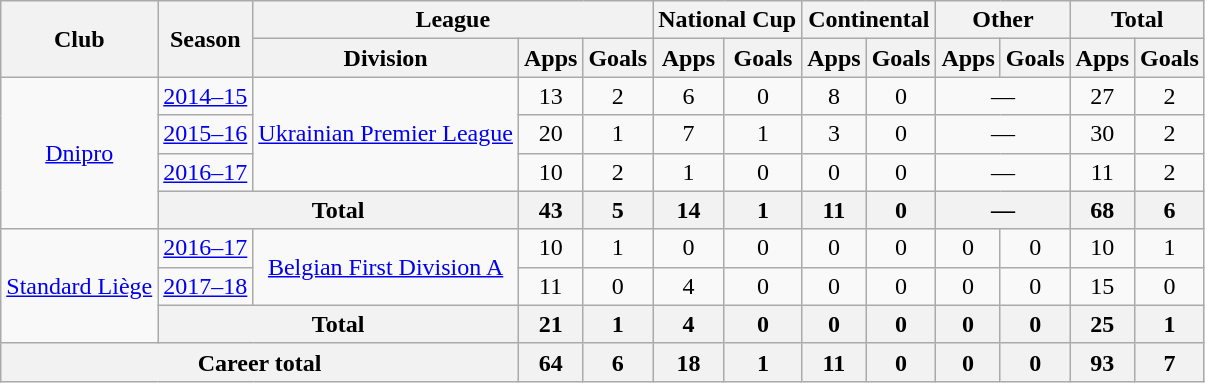<table class="wikitable" style="text-align:center">
<tr>
<th rowspan="2">Club</th>
<th rowspan="2">Season</th>
<th colspan="3">League</th>
<th colspan="2">National Cup</th>
<th colspan="2">Continental</th>
<th colspan="2">Other</th>
<th colspan="2">Total</th>
</tr>
<tr>
<th>Division</th>
<th>Apps</th>
<th>Goals</th>
<th>Apps</th>
<th>Goals</th>
<th>Apps</th>
<th>Goals</th>
<th>Apps</th>
<th>Goals</th>
<th>Apps</th>
<th>Goals</th>
</tr>
<tr>
<td rowspan="4"><a href='#'>Dnipro</a></td>
<td><a href='#'>2014–15</a></td>
<td rowspan="3"><a href='#'>Ukrainian Premier League</a></td>
<td>13</td>
<td>2</td>
<td>6</td>
<td>0</td>
<td>8</td>
<td>0</td>
<td colspan="2">—</td>
<td>27</td>
<td>2</td>
</tr>
<tr>
<td><a href='#'>2015–16</a></td>
<td>20</td>
<td>1</td>
<td>7</td>
<td>1</td>
<td>3</td>
<td>0</td>
<td colspan="2">—</td>
<td>30</td>
<td>2</td>
</tr>
<tr>
<td><a href='#'>2016–17</a></td>
<td>10</td>
<td>2</td>
<td>1</td>
<td>0</td>
<td>0</td>
<td>0</td>
<td colspan="2">—</td>
<td>11</td>
<td>2</td>
</tr>
<tr>
<th colspan="2">Total</th>
<th>43</th>
<th>5</th>
<th>14</th>
<th>1</th>
<th>11</th>
<th>0</th>
<th colspan="2">—</th>
<th>68</th>
<th>6</th>
</tr>
<tr>
<td rowspan="3"><a href='#'>Standard Liège</a></td>
<td><a href='#'>2016–17</a></td>
<td rowspan="2"><a href='#'>Belgian First Division A</a></td>
<td>10</td>
<td>1</td>
<td>0</td>
<td>0</td>
<td>0</td>
<td>0</td>
<td>0</td>
<td>0</td>
<td>10</td>
<td>1</td>
</tr>
<tr>
<td><a href='#'>2017–18</a></td>
<td>11</td>
<td>0</td>
<td>4</td>
<td>0</td>
<td>0</td>
<td>0</td>
<td>0</td>
<td>0</td>
<td>15</td>
<td>0</td>
</tr>
<tr>
<th colspan="2">Total</th>
<th>21</th>
<th>1</th>
<th>4</th>
<th>0</th>
<th>0</th>
<th>0</th>
<th>0</th>
<th>0</th>
<th>25</th>
<th>1</th>
</tr>
<tr>
<th colspan="3">Career total</th>
<th>64</th>
<th>6</th>
<th>18</th>
<th>1</th>
<th>11</th>
<th>0</th>
<th>0</th>
<th>0</th>
<th>93</th>
<th>7</th>
</tr>
</table>
